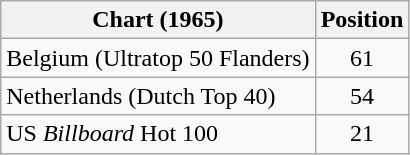<table class="wikitable sortable">
<tr>
<th>Chart (1965)</th>
<th>Position</th>
</tr>
<tr>
<td>Belgium (Ultratop 50 Flanders)</td>
<td align="center">61</td>
</tr>
<tr>
<td>Netherlands (Dutch Top 40)</td>
<td align="center">54</td>
</tr>
<tr>
<td>US <em>Billboard</em> Hot 100</td>
<td align="center">21</td>
</tr>
</table>
